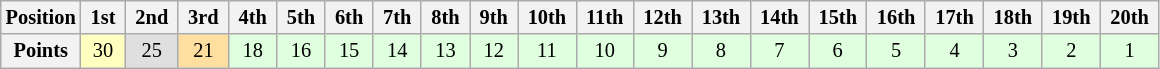<table class="wikitable" style="font-size:85%; text-align:center">
<tr>
<th>Position</th>
<th> 1st </th>
<th> 2nd </th>
<th> 3rd </th>
<th> 4th </th>
<th> 5th </th>
<th> 6th </th>
<th> 7th </th>
<th> 8th </th>
<th> 9th </th>
<th> 10th </th>
<th> 11th </th>
<th> 12th </th>
<th> 13th </th>
<th> 14th </th>
<th> 15th </th>
<th> 16th </th>
<th> 17th </th>
<th> 18th </th>
<th> 19th </th>
<th> 20th </th>
</tr>
<tr>
<th>Points</th>
<td style="background:#ffffbf;">30</td>
<td style="background:#dfdfdf;">25</td>
<td style="background:#ffdf9f;">21</td>
<td style="background:#dfffdf;">18</td>
<td style="background:#dfffdf;">16</td>
<td style="background:#dfffdf;">15</td>
<td style="background:#dfffdf;">14</td>
<td style="background:#dfffdf;">13</td>
<td style="background:#dfffdf;">12</td>
<td style="background:#dfffdf;">11</td>
<td style="background:#dfffdf;">10</td>
<td style="background:#dfffdf;">9</td>
<td style="background:#dfffdf;">8</td>
<td style="background:#dfffdf;">7</td>
<td style="background:#dfffdf;">6</td>
<td style="background:#dfffdf;">5</td>
<td style="background:#dfffdf;">4</td>
<td style="background:#dfffdf;">3</td>
<td style="background:#dfffdf;">2</td>
<td style="background:#dfffdf;">1</td>
</tr>
</table>
